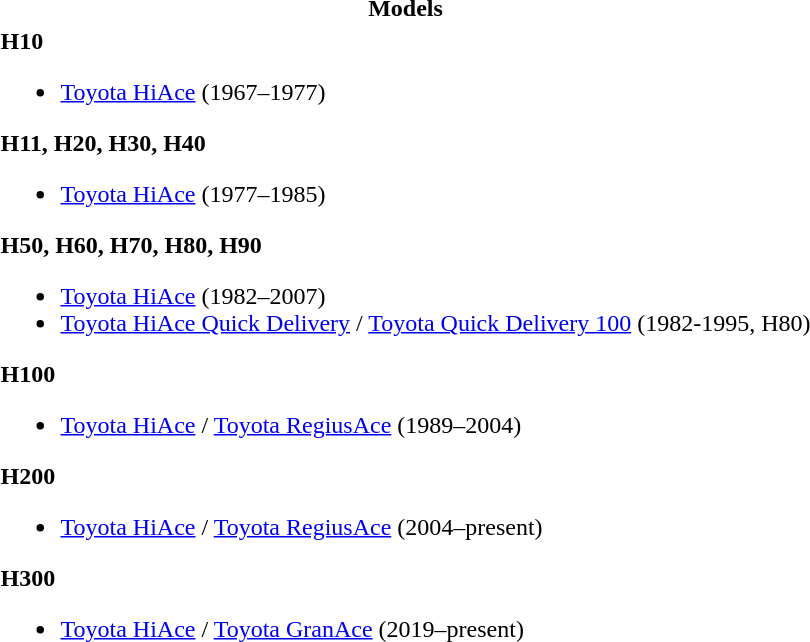<table>
<tr>
<th>Models</th>
</tr>
<tr>
<td><strong>H10</strong><br><ul><li><a href='#'>Toyota HiAce</a> (1967–1977)</li></ul><strong>H11, H20, H30, H40</strong><ul><li><a href='#'>Toyota HiAce</a> (1977–1985)</li></ul><strong>H50, H60, H70, H80, H90</strong><ul><li><a href='#'>Toyota HiAce</a> (1982–2007)</li><li><a href='#'>Toyota HiAce Quick Delivery</a> / <a href='#'>Toyota Quick Delivery 100</a> (1982-1995, H80)</li></ul><strong>H100</strong><ul><li><a href='#'>Toyota HiAce</a> / <a href='#'>Toyota RegiusAce</a> (1989–2004)</li></ul><strong>H200</strong><ul><li><a href='#'>Toyota HiAce</a> / <a href='#'>Toyota RegiusAce</a> (2004–present)</li></ul><strong>H300</strong><ul><li><a href='#'>Toyota HiAce</a> / <a href='#'>Toyota GranAce</a> (2019–present)</li></ul></td>
</tr>
</table>
